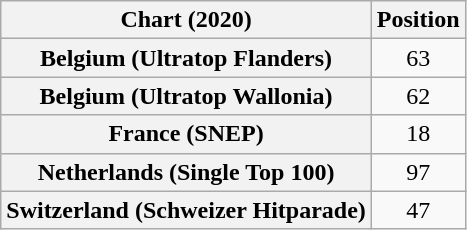<table class="wikitable sortable plainrowheaders" style="text-align:center">
<tr>
<th scope="col">Chart (2020)</th>
<th scope="col">Position</th>
</tr>
<tr>
<th scope="row">Belgium (Ultratop Flanders)</th>
<td>63</td>
</tr>
<tr>
<th scope="row">Belgium (Ultratop Wallonia)</th>
<td>62</td>
</tr>
<tr>
<th scope="row">France (SNEP)</th>
<td>18</td>
</tr>
<tr>
<th scope="row">Netherlands (Single Top 100)</th>
<td>97</td>
</tr>
<tr>
<th scope="row">Switzerland (Schweizer Hitparade)</th>
<td>47</td>
</tr>
</table>
